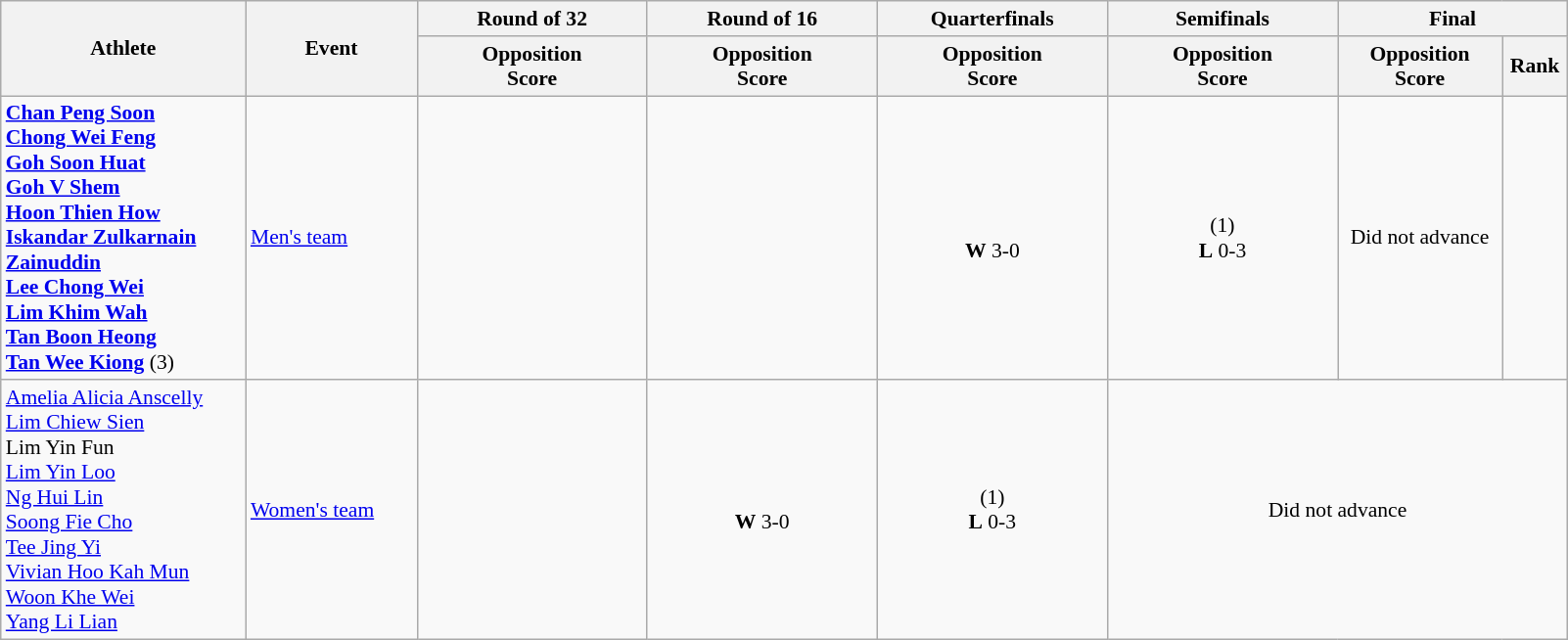<table class=wikitable style="font-size:90%; text-align:center">
<tr>
<th width="160" rowspan="2">Athlete</th>
<th width="110" rowspan="2">Event</th>
<th width="150">Round of 32</th>
<th width="150">Round of 16</th>
<th width="150">Quarterfinals</th>
<th width="150">Semifinals</th>
<th width="150" colspan="2">Final</th>
</tr>
<tr>
<th>Opposition<br>Score</th>
<th>Opposition<br>Score</th>
<th>Opposition<br>Score</th>
<th>Opposition<br>Score</th>
<th>Opposition<br>Score</th>
<th>Rank</th>
</tr>
<tr>
<td align=left><strong><a href='#'>Chan Peng Soon</a><br><a href='#'>Chong Wei Feng</a><br><a href='#'>Goh Soon Huat</a><br><a href='#'>Goh V Shem</a><br><a href='#'>Hoon Thien How</a><br><a href='#'>Iskandar Zulkarnain Zainuddin</a><br><a href='#'>Lee Chong Wei</a><br><a href='#'>Lim Khim Wah</a><br><a href='#'>Tan Boon Heong</a><br><a href='#'>Tan Wee Kiong</a></strong> (3)</td>
<td align=left><a href='#'>Men's team</a></td>
<td></td>
<td></td>
<td><br> <strong>W</strong> 3-0</td>
<td>(1)<br> <strong>L</strong> 0-3</td>
<td>Did not advance</td>
<td></td>
</tr>
<tr>
<td align=left><a href='#'>Amelia Alicia Anscelly</a><br><a href='#'>Lim Chiew Sien</a><br>Lim Yin Fun<br><a href='#'>Lim Yin Loo</a><br><a href='#'>Ng Hui Lin</a><br><a href='#'>Soong Fie Cho</a><br><a href='#'>Tee Jing Yi</a><br><a href='#'>Vivian Hoo Kah Mun</a><br><a href='#'>Woon Khe Wei</a><br><a href='#'>Yang Li Lian</a></td>
<td align=left><a href='#'>Women's team</a></td>
<td></td>
<td> <br> <strong>W</strong> 3-0</td>
<td> (1) <br> <strong>L</strong> 0-3</td>
<td colspan=3 align=center>Did not advance</td>
</tr>
</table>
